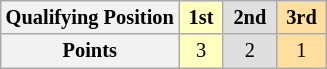<table class="wikitable" style="font-size:85%; text-align:center">
<tr>
<th>Qualifying Position</th>
<td style="background:#ffffbf;"> <strong>1st</strong> </td>
<td style="background:#dfdfdf;"> <strong>2nd</strong> </td>
<td style="background:#ffdf9f;"> <strong>3rd</strong> </td>
</tr>
<tr>
<th>Points</th>
<td style="background:#ffffbf;">3</td>
<td style="background:#dfdfdf;">2</td>
<td style="background:#ffdf9f;">1</td>
</tr>
</table>
